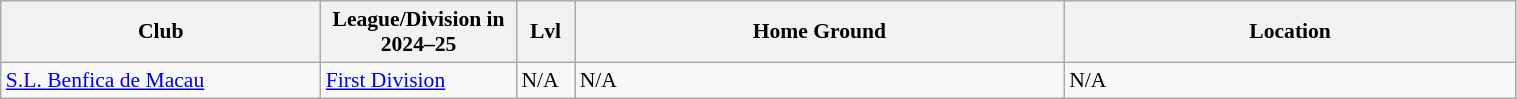<table class="wikitable sortable" width=80% style="font-size:90%">
<tr>
<th width=17%><strong>Club</strong></th>
<th width=10%><strong>League/Division in 2024–25</strong></th>
<th width=3%><strong>Lvl</strong></th>
<th width=26%><strong>Home Ground</strong></th>
<th width=24%><strong>Location</strong></th>
</tr>
<tr>
<td><a href='#'>S.L. Benfica de Macau</a></td>
<td><a href='#'>First Division</a></td>
<td>N/A</td>
<td>N/A</td>
<td>N/A</td>
</tr>
</table>
